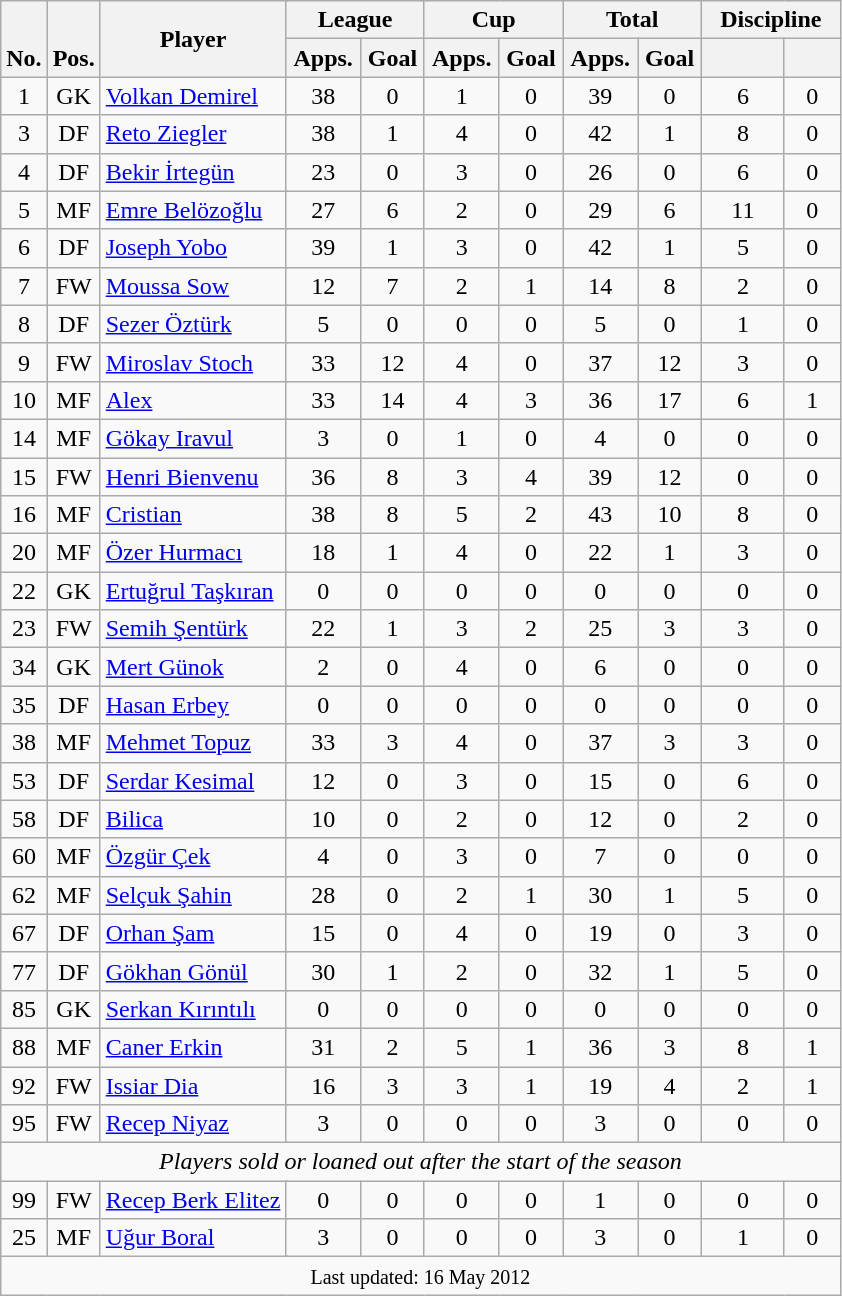<table class="wikitable" style="text-align:center">
<tr>
<th rowspan="2" valign="bottom">No.</th>
<th rowspan="2" valign="bottom">Pos.</th>
<th rowspan="2" colspan="2">Player</th>
<th colspan="2" width="85">League</th>
<th colspan="2" width="85">Cup</th>
<th colspan="2" width="85">Total</th>
<th colspan="2" width="85">Discipline</th>
</tr>
<tr>
<th>Apps.</th>
<th>Goal</th>
<th>Apps.</th>
<th>Goal</th>
<th>Apps.</th>
<th>Goal</th>
<th></th>
<th></th>
</tr>
<tr>
<td>1</td>
<td>GK</td>
<td colspan="2" align="left"> <a href='#'>Volkan Demirel</a></td>
<td>38</td>
<td>0</td>
<td>1</td>
<td>0</td>
<td>39</td>
<td>0</td>
<td>6</td>
<td>0</td>
</tr>
<tr>
<td>3</td>
<td>DF</td>
<td colspan="2" align="left"> <a href='#'>Reto Ziegler</a></td>
<td>38</td>
<td>1</td>
<td>4</td>
<td>0</td>
<td>42</td>
<td>1</td>
<td>8</td>
<td>0</td>
</tr>
<tr>
<td>4</td>
<td>DF</td>
<td colspan="2" align="left"> <a href='#'>Bekir İrtegün</a></td>
<td>23</td>
<td>0</td>
<td>3</td>
<td>0</td>
<td>26</td>
<td>0</td>
<td>6</td>
<td>0</td>
</tr>
<tr>
<td>5</td>
<td>MF</td>
<td colspan="2" align="left"> <a href='#'>Emre Belözoğlu</a></td>
<td>27</td>
<td>6</td>
<td>2</td>
<td>0</td>
<td>29</td>
<td>6</td>
<td>11</td>
<td>0</td>
</tr>
<tr>
<td>6</td>
<td>DF</td>
<td colspan="2" align="left"> <a href='#'>Joseph Yobo</a></td>
<td>39</td>
<td>1</td>
<td>3</td>
<td>0</td>
<td>42</td>
<td>1</td>
<td>5</td>
<td>0</td>
</tr>
<tr>
<td>7</td>
<td>FW</td>
<td colspan="2" align="left"> <a href='#'>Moussa Sow</a></td>
<td>12</td>
<td>7</td>
<td>2</td>
<td>1</td>
<td>14</td>
<td>8</td>
<td>2</td>
<td>0</td>
</tr>
<tr>
<td>8</td>
<td>DF</td>
<td colspan="2" align="left"> <a href='#'>Sezer Öztürk</a></td>
<td>5</td>
<td>0</td>
<td>0</td>
<td>0</td>
<td>5</td>
<td>0</td>
<td>1</td>
<td>0</td>
</tr>
<tr>
<td>9</td>
<td>FW</td>
<td colspan="2" align="left"> <a href='#'>Miroslav Stoch</a></td>
<td>33</td>
<td>12</td>
<td>4</td>
<td>0</td>
<td>37</td>
<td>12</td>
<td>3</td>
<td>0</td>
</tr>
<tr>
<td>10</td>
<td>MF</td>
<td colspan="2" align="left"> <a href='#'>Alex</a></td>
<td>33</td>
<td>14</td>
<td>4</td>
<td>3</td>
<td>36</td>
<td>17</td>
<td>6</td>
<td>1</td>
</tr>
<tr>
<td>14</td>
<td>MF</td>
<td colspan="2" align="left"> <a href='#'>Gökay Iravul</a></td>
<td>3</td>
<td>0</td>
<td>1</td>
<td>0</td>
<td>4</td>
<td>0</td>
<td>0</td>
<td>0</td>
</tr>
<tr>
<td>15</td>
<td>FW</td>
<td colspan="2" align="left"> <a href='#'>Henri Bienvenu</a></td>
<td>36</td>
<td>8</td>
<td>3</td>
<td>4</td>
<td>39</td>
<td>12</td>
<td>0</td>
<td>0</td>
</tr>
<tr>
<td>16</td>
<td>MF</td>
<td colspan="2" align="left"> <a href='#'>Cristian</a></td>
<td>38</td>
<td>8</td>
<td>5</td>
<td>2</td>
<td>43</td>
<td>10</td>
<td>8</td>
<td>0</td>
</tr>
<tr>
<td>20</td>
<td>MF</td>
<td colspan="2" align="left"> <a href='#'>Özer Hurmacı</a></td>
<td>18</td>
<td>1</td>
<td>4</td>
<td>0</td>
<td>22</td>
<td>1</td>
<td>3</td>
<td>0</td>
</tr>
<tr>
<td>22</td>
<td>GK</td>
<td colspan="2" align="left"> <a href='#'>Ertuğrul Taşkıran</a></td>
<td>0</td>
<td>0</td>
<td>0</td>
<td>0</td>
<td>0</td>
<td>0</td>
<td>0</td>
<td>0</td>
</tr>
<tr>
<td>23</td>
<td>FW</td>
<td colspan="2" align="left"> <a href='#'>Semih Şentürk</a></td>
<td>22</td>
<td>1</td>
<td>3</td>
<td>2</td>
<td>25</td>
<td>3</td>
<td>3</td>
<td>0</td>
</tr>
<tr>
<td>34</td>
<td>GK</td>
<td colspan="2" align="left"> <a href='#'>Mert Günok</a></td>
<td>2</td>
<td>0</td>
<td>4</td>
<td>0</td>
<td>6</td>
<td>0</td>
<td>0</td>
<td>0</td>
</tr>
<tr>
<td>35</td>
<td>DF</td>
<td colspan="2" align="left"> <a href='#'>Hasan Erbey</a></td>
<td>0</td>
<td>0</td>
<td>0</td>
<td>0</td>
<td>0</td>
<td>0</td>
<td>0</td>
<td>0</td>
</tr>
<tr>
<td>38</td>
<td>MF</td>
<td colspan="2" align="left"> <a href='#'>Mehmet Topuz</a></td>
<td>33</td>
<td>3</td>
<td>4</td>
<td>0</td>
<td>37</td>
<td>3</td>
<td>3</td>
<td>0</td>
</tr>
<tr>
<td>53</td>
<td>DF</td>
<td colspan="2" align="left"> <a href='#'>Serdar Kesimal</a></td>
<td>12</td>
<td>0</td>
<td>3</td>
<td>0</td>
<td>15</td>
<td>0</td>
<td>6</td>
<td>0</td>
</tr>
<tr>
<td>58</td>
<td>DF</td>
<td colspan="2" align="left"> <a href='#'>Bilica</a></td>
<td>10</td>
<td>0</td>
<td>2</td>
<td>0</td>
<td>12</td>
<td>0</td>
<td>2</td>
<td>0</td>
</tr>
<tr>
<td>60</td>
<td>MF</td>
<td colspan="2" align="left"> <a href='#'>Özgür Çek</a></td>
<td>4</td>
<td>0</td>
<td>3</td>
<td>0</td>
<td>7</td>
<td>0</td>
<td>0</td>
<td>0</td>
</tr>
<tr>
<td>62</td>
<td>MF</td>
<td colspan="2" align="left"> <a href='#'>Selçuk Şahin</a></td>
<td>28</td>
<td>0</td>
<td>2</td>
<td>1</td>
<td>30</td>
<td>1</td>
<td>5</td>
<td>0</td>
</tr>
<tr>
<td>67</td>
<td>DF</td>
<td colspan="2" align="left"> <a href='#'>Orhan Şam</a></td>
<td>15</td>
<td>0</td>
<td>4</td>
<td>0</td>
<td>19</td>
<td>0</td>
<td>3</td>
<td>0</td>
</tr>
<tr>
<td>77</td>
<td>DF</td>
<td colspan="2" align="left"> <a href='#'>Gökhan Gönül</a></td>
<td>30</td>
<td>1</td>
<td>2</td>
<td>0</td>
<td>32</td>
<td>1</td>
<td>5</td>
<td>0</td>
</tr>
<tr>
<td>85</td>
<td>GK</td>
<td colspan="2" align="left"> <a href='#'>Serkan Kırıntılı</a></td>
<td>0</td>
<td>0</td>
<td>0</td>
<td>0</td>
<td>0</td>
<td>0</td>
<td>0</td>
<td>0</td>
</tr>
<tr>
<td>88</td>
<td>MF</td>
<td colspan="2" align="left"> <a href='#'>Caner Erkin</a></td>
<td>31</td>
<td>2</td>
<td>5</td>
<td>1</td>
<td>36</td>
<td>3</td>
<td>8</td>
<td>1</td>
</tr>
<tr>
<td>92</td>
<td>FW</td>
<td colspan="2" align="left"> <a href='#'>Issiar Dia</a></td>
<td>16</td>
<td>3</td>
<td>3</td>
<td>1</td>
<td>19</td>
<td>4</td>
<td>2</td>
<td>1</td>
</tr>
<tr>
<td>95</td>
<td>FW</td>
<td colspan="2" align="left"> <a href='#'>Recep Niyaz</a></td>
<td>3</td>
<td>0</td>
<td>0</td>
<td>0</td>
<td>3</td>
<td>0</td>
<td>0</td>
<td>0</td>
</tr>
<tr>
<td colspan="16"><em>Players sold or loaned out after the start of the season</em></td>
</tr>
<tr>
<td>99</td>
<td>FW</td>
<td colspan="2" align="left"> <a href='#'>Recep Berk Elitez</a></td>
<td>0</td>
<td>0</td>
<td>0</td>
<td>0</td>
<td>1</td>
<td>0</td>
<td>0</td>
<td>0</td>
</tr>
<tr>
<td>25</td>
<td>MF</td>
<td colspan="2" align="left"> <a href='#'>Uğur Boral</a></td>
<td>3</td>
<td>0</td>
<td>0</td>
<td>0</td>
<td>3</td>
<td>0</td>
<td>1</td>
<td>0</td>
</tr>
<tr>
<td align=center colspan="15"><small>Last updated: 16 May 2012</small></td>
</tr>
</table>
